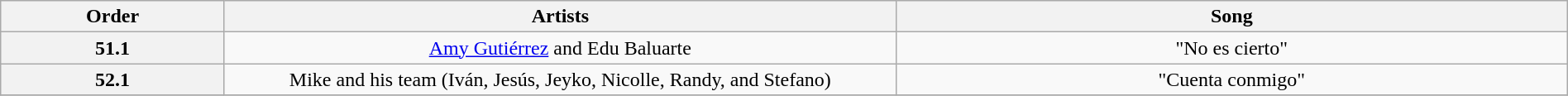<table class="wikitable" style="text-align: center; width:100%">
<tr>
<th style="width:05%">Order</th>
<th style="width:15%">Artists</th>
<th style="width:15%">Song</th>
</tr>
<tr>
<th>51.1</th>
<td><a href='#'>Amy Gutiérrez</a> and Edu Baluarte</td>
<td>"No es cierto"</td>
</tr>
<tr>
<th>52.1</th>
<td>Mike and his team (Iván, Jesús, Jeyko, Nicolle, Randy, and Stefano)</td>
<td>"Cuenta conmigo"</td>
</tr>
<tr>
</tr>
</table>
